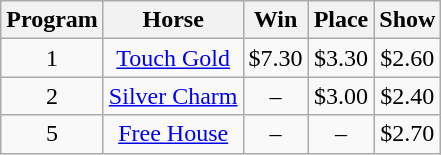<table class="wikitable plainrowheaders">
<tr>
<th scope="col">Program</th>
<th scope="col">Horse</th>
<th scope="col">Win</th>
<th scope="col">Place</th>
<th scope="col">Show</th>
</tr>
<tr>
<td style="text-align:center;">1</td>
<td style="text-align:center;"><a href='#'>Touch Gold</a></td>
<td style="text-align:center;">$7.30</td>
<td style="text-align:center;">$3.30</td>
<td style="text-align:center;">$2.60</td>
</tr>
<tr>
<td style="text-align:center;">2</td>
<td style="text-align:center;"><a href='#'>Silver Charm</a></td>
<td style="text-align:center;">–</td>
<td style="text-align:center;">$3.00</td>
<td style="text-align:center;">$2.40</td>
</tr>
<tr>
<td style="text-align:center;">5</td>
<td style="text-align:center;"><a href='#'> Free House</a></td>
<td style="text-align:center;">–</td>
<td style="text-align:center;">–</td>
<td style="text-align:center;">$2.70</td>
</tr>
</table>
